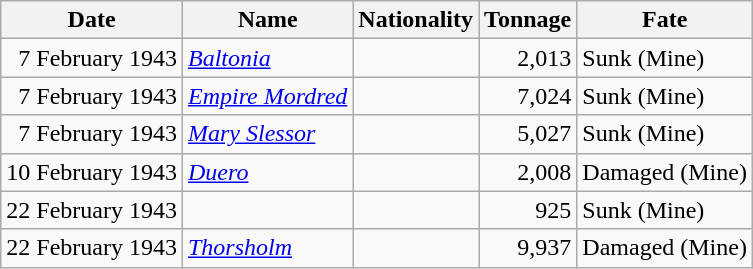<table class="wikitable sortable">
<tr>
<th>Date</th>
<th>Name</th>
<th>Nationality</th>
<th>Tonnage</th>
<th>Fate</th>
</tr>
<tr>
<td align="right">7 February 1943</td>
<td align="left"><a href='#'><em>Baltonia</em></a></td>
<td align="left"></td>
<td align="right">2,013</td>
<td align="left">Sunk (Mine)</td>
</tr>
<tr>
<td align="right">7 February 1943</td>
<td align="left"><a href='#'><em>Empire Mordred</em></a></td>
<td align="left"></td>
<td align="right">7,024</td>
<td align="left">Sunk (Mine)</td>
</tr>
<tr>
<td align="right">7 February 1943</td>
<td align="left"><a href='#'><em>Mary Slessor</em></a></td>
<td align="left"></td>
<td align="right">5,027</td>
<td align="left">Sunk (Mine)</td>
</tr>
<tr>
<td align="right">10 February 1943</td>
<td align="left"><a href='#'><em>Duero</em></a></td>
<td align="left"></td>
<td align="right">2,008</td>
<td align="left">Damaged (Mine)</td>
</tr>
<tr>
<td align="right">22 February 1943</td>
<td align="left"></td>
<td align="left"></td>
<td align="right">925</td>
<td align="left">Sunk (Mine)</td>
</tr>
<tr>
<td align="right">22 February 1943</td>
<td align="left"><a href='#'><em>Thorsholm</em></a></td>
<td align="left"></td>
<td align="right">9,937</td>
<td align="left">Damaged (Mine)</td>
</tr>
</table>
